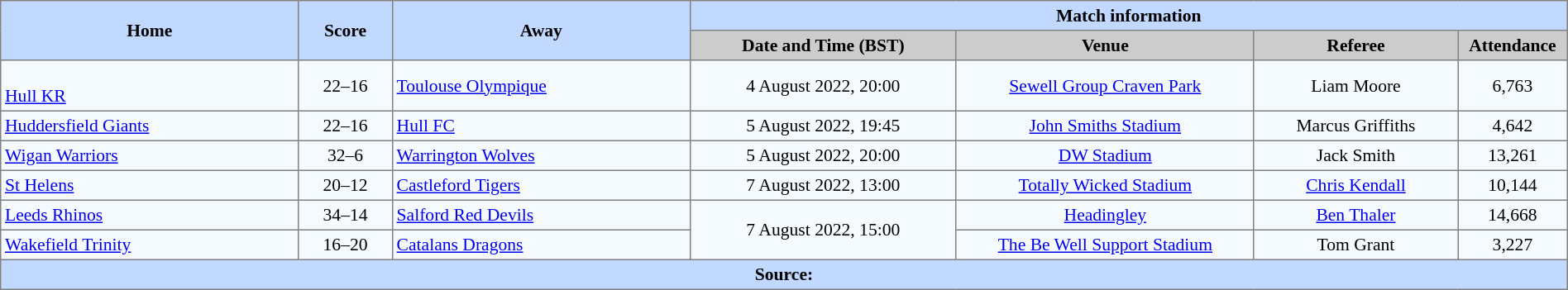<table border=1 style="border-collapse:collapse; font-size:90%; text-align:center;" cellpadding=3 cellspacing=0 width=100%>
<tr style="background:#C1D8ff;">
<th scope="col" rowspan=2 width=19%>Home</th>
<th scope="col" rowspan=2 width=6%>Score</th>
<th scope="col" rowspan=2 width=19%>Away</th>
<th colspan=4>Match information</th>
</tr>
<tr style="background:#CCCCCC;">
<th scope="col" width=17%>Date and Time (BST)</th>
<th scope="col" width=19%>Venue</th>
<th scope="col" width=13%>Referee</th>
<th scope="col" width=7%>Attendance</th>
</tr>
<tr style="background:#F5FAFF;">
<td style="text-align:left;"><br> <a href='#'>Hull KR</a></td>
<td>22–16</td>
<td style="text-align:left;"> <a href='#'>Toulouse Olympique</a></td>
<td>4 August 2022, 20:00</td>
<td><a href='#'>Sewell Group Craven Park</a></td>
<td>Liam Moore</td>
<td>6,763</td>
</tr>
<tr style="background:#F5FAFF;">
<td style="text-align:left;"> <a href='#'>Huddersfield Giants</a></td>
<td>22–16</td>
<td style="text-align:left;"> <a href='#'>Hull FC</a></td>
<td>5 August 2022, 19:45</td>
<td><a href='#'>John Smiths Stadium</a></td>
<td>Marcus Griffiths</td>
<td>4,642</td>
</tr>
<tr style="background:#F5FAFF;">
<td style="text-align:left;"> <a href='#'>Wigan Warriors</a></td>
<td>32–6</td>
<td style="text-align:left;"> <a href='#'>Warrington Wolves</a></td>
<td>5 August 2022, 20:00</td>
<td><a href='#'>DW Stadium</a></td>
<td>Jack Smith</td>
<td>13,261</td>
</tr>
<tr style="background:#F5FAFF;">
<td style="text-align:left;"> <a href='#'>St Helens</a></td>
<td>20–12</td>
<td style="text-align:left;"> <a href='#'>Castleford Tigers</a></td>
<td>7 August 2022, 13:00</td>
<td><a href='#'>Totally Wicked Stadium</a></td>
<td><a href='#'>Chris Kendall</a></td>
<td>10,144</td>
</tr>
<tr style="background:#F5FAFF;">
<td style="text-align:left;"> <a href='#'>Leeds Rhinos</a></td>
<td>34–14</td>
<td style="text-align:left;"> <a href='#'>Salford Red Devils</a></td>
<td Rowspan=2>7 August 2022, 15:00</td>
<td><a href='#'>Headingley</a></td>
<td><a href='#'>Ben Thaler</a></td>
<td>14,668</td>
</tr>
<tr style="background:#F5FAFF;">
<td style="text-align:left;"> <a href='#'>Wakefield Trinity</a></td>
<td>16–20</td>
<td style="text-align:left;"> <a href='#'>Catalans Dragons</a></td>
<td><a href='#'>The Be Well Support Stadium</a></td>
<td>Tom Grant</td>
<td>3,227</td>
</tr>
<tr style="background:#c1d8ff;">
<th colspan=7>Source:</th>
</tr>
</table>
